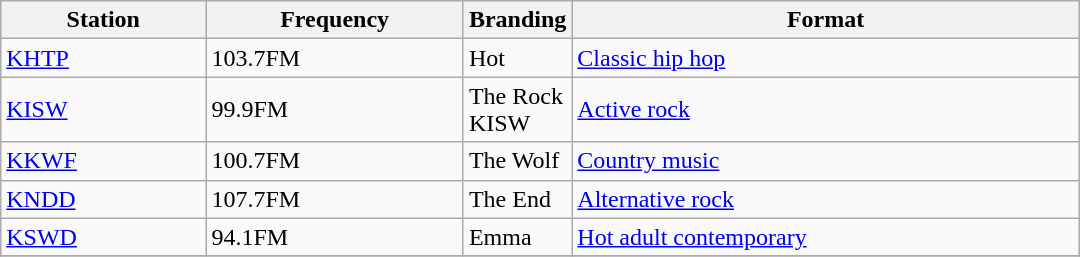<table class="wikitable sortable" style="width:45em;">
<tr>
<th style="width:20%">Station</th>
<th style="width:25%">Frequency</th>
<th style="width:5%">Branding</th>
<th style="width:50%">Format</th>
</tr>
<tr>
<td><a href='#'>KHTP</a></td>
<td>103.7FM</td>
<td>Hot</td>
<td><a href='#'>Classic hip hop</a></td>
</tr>
<tr>
<td><a href='#'>KISW</a></td>
<td>99.9FM</td>
<td>The Rock KISW</td>
<td><a href='#'>Active rock</a></td>
</tr>
<tr>
<td><a href='#'>KKWF</a></td>
<td>100.7FM</td>
<td>The Wolf</td>
<td><a href='#'>Country music</a></td>
</tr>
<tr>
<td><a href='#'>KNDD</a></td>
<td>107.7FM</td>
<td>The End</td>
<td><a href='#'>Alternative rock</a></td>
</tr>
<tr>
<td><a href='#'>KSWD</a></td>
<td>94.1FM</td>
<td>Emma</td>
<td><a href='#'>Hot adult contemporary</a></td>
</tr>
<tr>
</tr>
</table>
